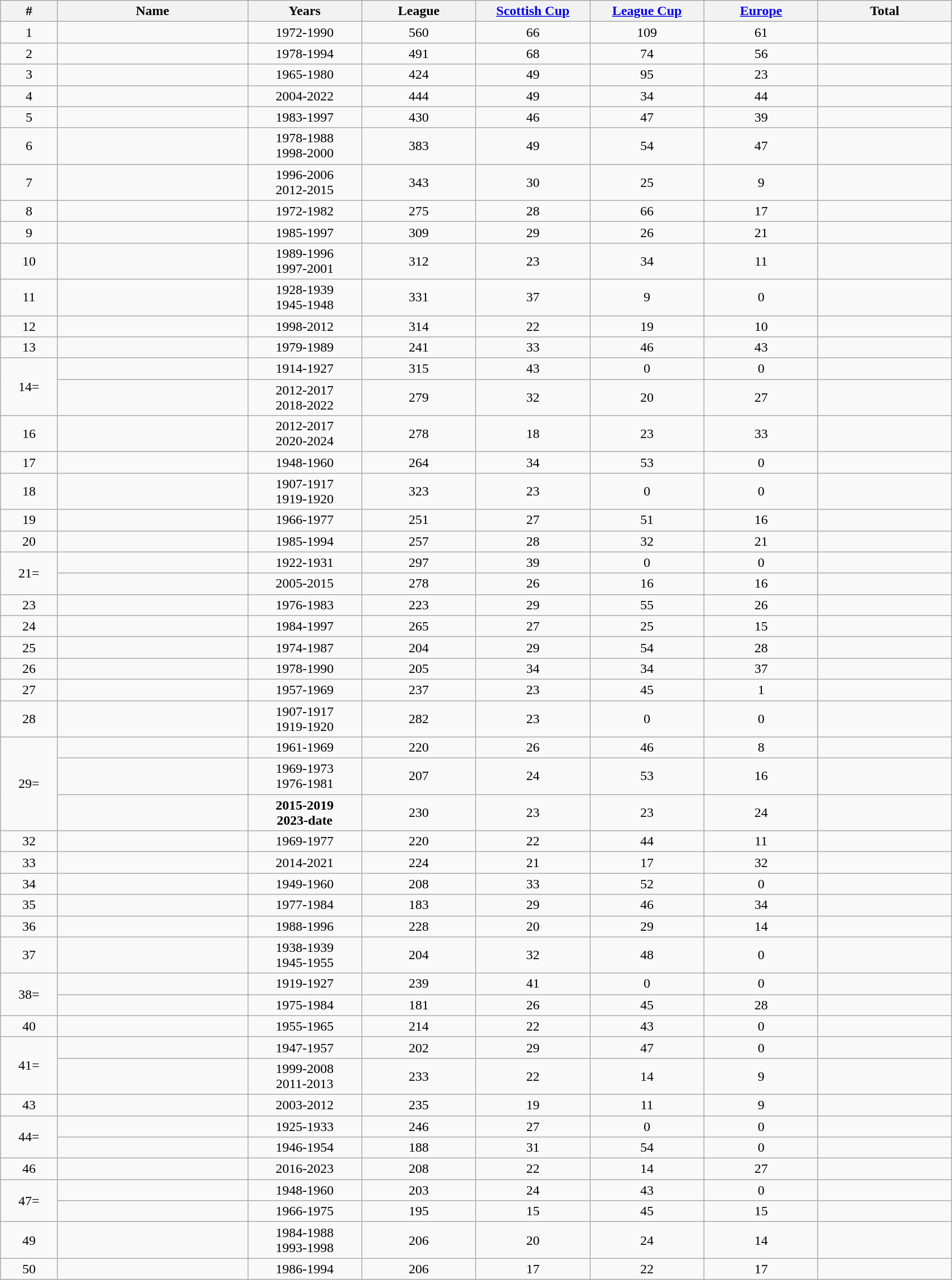<table class="wikitable sortable"  style="text-align:center; width:90%;">
<tr>
<th width=6%>#</th>
<th width=20%>Name</th>
<th width=12%>Years</th>
<th width=12%>League</th>
<th width=12%><a href='#'>Scottish Cup</a></th>
<th width=12%><a href='#'>League Cup</a></th>
<th width=12%><a href='#'>Europe</a></th>
<th width=14%>Total</th>
</tr>
<tr>
<td>1</td>
<td align="left"> </td>
<td>1972-1990</td>
<td>560</td>
<td>66</td>
<td>109</td>
<td>61</td>
<td></td>
</tr>
<tr>
<td>2</td>
<td align="left"> </td>
<td>1978-1994</td>
<td>491</td>
<td>68</td>
<td>74</td>
<td>56</td>
<td></td>
</tr>
<tr>
<td>3</td>
<td align="left"> </td>
<td>1965-1980</td>
<td>424</td>
<td>49</td>
<td>95</td>
<td>23</td>
<td></td>
</tr>
<tr>
<td>4</td>
<td align="left"> </td>
<td>2004-2022</td>
<td>444</td>
<td>49</td>
<td>34</td>
<td>44</td>
<td></td>
</tr>
<tr>
<td>5</td>
<td align="left"> </td>
<td>1983-1997</td>
<td>430</td>
<td>46</td>
<td>47</td>
<td>39</td>
<td></td>
</tr>
<tr>
<td>6</td>
<td align="left">  </td>
<td>1978-1988<br>1998-2000</td>
<td>383</td>
<td>49</td>
<td>54</td>
<td>47</td>
<td></td>
</tr>
<tr>
<td>7</td>
<td align="left"> </td>
<td>1996-2006<br>2012-2015</td>
<td>343</td>
<td>30</td>
<td>25</td>
<td>9</td>
<td></td>
</tr>
<tr>
<td>8</td>
<td align="left"> </td>
<td>1972-1982</td>
<td>275</td>
<td>28</td>
<td>66</td>
<td>17</td>
<td></td>
</tr>
<tr>
<td>9</td>
<td align="left"> </td>
<td>1985-1997</td>
<td>309</td>
<td>29</td>
<td>26</td>
<td>21</td>
<td></td>
</tr>
<tr>
<td>10</td>
<td align="left"> </td>
<td>1989-1996<br>1997-2001</td>
<td>312</td>
<td>23</td>
<td>34</td>
<td>11</td>
<td></td>
</tr>
<tr>
<td>11</td>
<td align="left"> </td>
<td>1928-1939<br>1945-1948</td>
<td>331</td>
<td>37</td>
<td>9</td>
<td>0</td>
<td></td>
</tr>
<tr>
<td>12</td>
<td align="left"> </td>
<td>1998-2012</td>
<td>314</td>
<td>22</td>
<td>19</td>
<td>10</td>
<td></td>
</tr>
<tr>
<td>13</td>
<td align="left"> </td>
<td>1979-1989</td>
<td>241</td>
<td>33</td>
<td>46</td>
<td>43</td>
<td></td>
</tr>
<tr>
<td rowspan="2">14=</td>
<td align="left"> </td>
<td>1914-1927</td>
<td>315</td>
<td>43</td>
<td>0</td>
<td>0</td>
<td></td>
</tr>
<tr>
<td align="left"> </td>
<td>2012-2017<br>2018-2022</td>
<td>279</td>
<td>32</td>
<td>20</td>
<td>27</td>
<td></td>
</tr>
<tr>
<td>16</td>
<td align="left"> </td>
<td>2012-2017<strong><br></strong>2020-2024</td>
<td>278</td>
<td>18</td>
<td>23</td>
<td>33</td>
<td></td>
</tr>
<tr>
<td>17</td>
<td align="left"> </td>
<td>1948-1960</td>
<td>264</td>
<td>34</td>
<td>53</td>
<td>0</td>
<td></td>
</tr>
<tr>
<td>18</td>
<td align="left"> </td>
<td>1907-1917<br>1919-1920</td>
<td>323</td>
<td>23</td>
<td>0</td>
<td>0</td>
<td></td>
</tr>
<tr>
<td>19</td>
<td align="left"> </td>
<td>1966-1977</td>
<td>251</td>
<td>27</td>
<td>51</td>
<td>16</td>
<td></td>
</tr>
<tr>
<td>20</td>
<td align="left"> </td>
<td>1985-1994</td>
<td>257</td>
<td>28</td>
<td>32</td>
<td>21</td>
<td></td>
</tr>
<tr>
<td rowspan="2">21=</td>
<td align="left"> </td>
<td>1922-1931</td>
<td>297</td>
<td>39</td>
<td>0</td>
<td>0</td>
<td></td>
</tr>
<tr>
<td align="left"> </td>
<td>2005-2015</td>
<td>278</td>
<td>26</td>
<td>16</td>
<td>16</td>
<td></td>
</tr>
<tr>
<td>23</td>
<td align="left"> </td>
<td>1976-1983</td>
<td>223</td>
<td>29</td>
<td>55</td>
<td>26</td>
<td></td>
</tr>
<tr>
<td>24</td>
<td align="left"> </td>
<td>1984-1997</td>
<td>265</td>
<td>27</td>
<td>25</td>
<td>15</td>
<td></td>
</tr>
<tr>
<td>25</td>
<td align="left"> </td>
<td>1974-1987</td>
<td>204</td>
<td>29</td>
<td>54</td>
<td>28</td>
<td></td>
</tr>
<tr>
<td>26</td>
<td align="left"> </td>
<td>1978-1990</td>
<td>205</td>
<td>34</td>
<td>34</td>
<td>37</td>
<td></td>
</tr>
<tr>
<td>27</td>
<td align="left"> </td>
<td>1957-1969</td>
<td>237</td>
<td>23</td>
<td>45</td>
<td>1</td>
<td></td>
</tr>
<tr>
<td>28</td>
<td align="left"> </td>
<td>1907-1917<br>1919-1920</td>
<td>282</td>
<td>23</td>
<td>0</td>
<td>0</td>
<td></td>
</tr>
<tr>
<td rowspan="3">29=</td>
<td align="left"> </td>
<td>1961-1969</td>
<td>220</td>
<td>26</td>
<td>46</td>
<td>8</td>
<td></td>
</tr>
<tr>
<td align="left"> </td>
<td>1969-1973<br>1976-1981</td>
<td>207</td>
<td>24</td>
<td>53</td>
<td>16</td>
<td></td>
</tr>
<tr>
<td align="left"> <strong></strong></td>
<td><strong>2015-2019<br>2023-date</strong></td>
<td>230</td>
<td>23</td>
<td>23</td>
<td>24</td>
<td></td>
</tr>
<tr>
<td>32</td>
<td align="left"> </td>
<td>1969-1977</td>
<td>220</td>
<td>22</td>
<td>44</td>
<td>11</td>
<td></td>
</tr>
<tr>
<td>33</td>
<td align="left"> </td>
<td>2014-2021</td>
<td>224</td>
<td>21</td>
<td>17</td>
<td>32</td>
<td></td>
</tr>
<tr>
<td>34</td>
<td align="left"> </td>
<td>1949-1960</td>
<td>208</td>
<td>33</td>
<td>52</td>
<td>0</td>
<td></td>
</tr>
<tr>
<td>35</td>
<td align="left"> </td>
<td>1977-1984</td>
<td>183</td>
<td>29</td>
<td>46</td>
<td>34</td>
<td></td>
</tr>
<tr>
<td>36</td>
<td align="left"> </td>
<td>1988-1996</td>
<td>228</td>
<td>20</td>
<td>29</td>
<td>14</td>
<td></td>
</tr>
<tr>
<td>37</td>
<td align="left"> </td>
<td>1938-1939<br>1945-1955</td>
<td>204</td>
<td>32</td>
<td>48</td>
<td>0</td>
<td></td>
</tr>
<tr>
<td rowspan="2">38=</td>
<td align="left"> </td>
<td>1919-1927</td>
<td>239</td>
<td>41</td>
<td>0</td>
<td>0</td>
<td></td>
</tr>
<tr>
<td align="left"> </td>
<td>1975-1984</td>
<td>181</td>
<td>26</td>
<td>45</td>
<td>28</td>
<td></td>
</tr>
<tr>
<td>40</td>
<td align="left"> </td>
<td>1955-1965</td>
<td>214</td>
<td>22</td>
<td>43</td>
<td>0</td>
<td></td>
</tr>
<tr>
<td rowspan="2">41=</td>
<td align="left"> </td>
<td>1947-1957</td>
<td>202</td>
<td>29</td>
<td>47</td>
<td>0</td>
<td></td>
</tr>
<tr>
<td align="left"> </td>
<td>1999-2008<br>2011-2013</td>
<td>233</td>
<td>22</td>
<td>14</td>
<td>9</td>
<td></td>
</tr>
<tr>
<td>43</td>
<td align="left"> </td>
<td>2003-2012</td>
<td>235</td>
<td>19</td>
<td>11</td>
<td>9</td>
<td></td>
</tr>
<tr>
<td rowspan="2">44=</td>
<td align="left"> </td>
<td>1925-1933</td>
<td>246</td>
<td>27</td>
<td>0</td>
<td>0</td>
<td></td>
</tr>
<tr>
<td align="left"> </td>
<td>1946-1954</td>
<td>188</td>
<td>31</td>
<td>54</td>
<td>0</td>
<td></td>
</tr>
<tr>
<td>46</td>
<td align="left"> </td>
<td>2016-2023</td>
<td>208</td>
<td>22</td>
<td>14</td>
<td>27</td>
<td></td>
</tr>
<tr>
<td rowspan="2">47=</td>
<td align="left"> </td>
<td>1948-1960</td>
<td>203</td>
<td>24</td>
<td>43</td>
<td>0</td>
<td></td>
</tr>
<tr>
<td align="left"> </td>
<td>1966-1975</td>
<td>195</td>
<td>15</td>
<td>45</td>
<td>15</td>
<td></td>
</tr>
<tr>
<td>49</td>
<td align="left"> </td>
<td>1984-1988<br>1993-1998</td>
<td>206</td>
<td>20</td>
<td>24</td>
<td>14</td>
<td></td>
</tr>
<tr>
<td>50</td>
<td align="left"> </td>
<td>1986-1994</td>
<td>206</td>
<td>17</td>
<td>22</td>
<td>17</td>
<td></td>
</tr>
</table>
